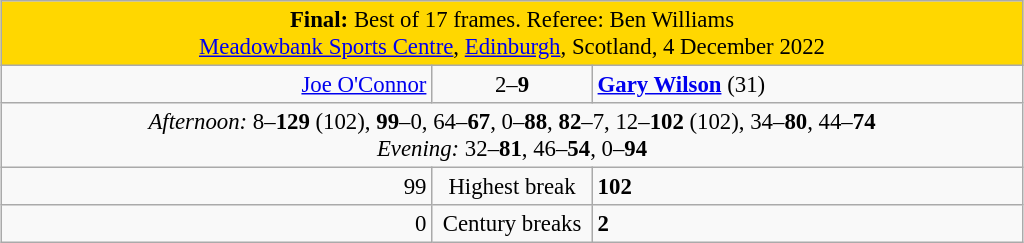<table class="wikitable" style="font-size: 95%; margin: 1em auto 1em auto;">
<tr>
<td colspan="3" align="center" bgcolor="#ffd700"><strong>Final:</strong> Best of 17 frames. Referee: Ben Williams <br> <a href='#'>Meadowbank Sports Centre</a>, <a href='#'>Edinburgh</a>, Scotland, 4 December 2022</td>
</tr>
<tr>
<td width="280" align="right"><a href='#'>Joe O'Connor</a><br></td>
<td width="100" align="center">2–<strong>9</strong></td>
<td width="280"><strong><a href='#'>Gary Wilson</a></strong> (31)<br></td>
</tr>
<tr>
<td colspan="3" align="center" style="font-size: 100%"><em>Afternoon:</em> 8–<strong>129</strong> (102), <strong>99</strong>–0, 64–<strong>67</strong>, 0–<strong>88</strong>, <strong>82</strong>–7, 12–<strong>102</strong> (102), 34–<strong>80</strong>, 44–<strong>74</strong> <br><em>Evening:</em> 32–<strong>81</strong>, 46–<strong>54</strong>, 0–<strong>94</strong></td>
</tr>
<tr>
<td align="right">99</td>
<td align="center">Highest break</td>
<td><strong>102</strong></td>
</tr>
<tr>
<td align="right">0</td>
<td align="center">Century breaks</td>
<td><strong>2</strong></td>
</tr>
</table>
